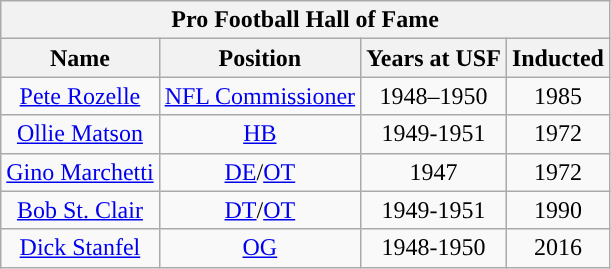<table class="wikitable">
<tr align="center">
<th colspan=5>Pro Football Hall of Fame</th>
</tr>
<tr>
<th>Name</th>
<th>Position</th>
<th>Years at USF</th>
<th>Inducted</th>
</tr>
<tr align="center" bgcolor="">
<td><a href='#'>Pete Rozelle</a></td>
<td><a href='#'>NFL Commissioner</a></td>
<td>1948–1950</td>
<td>1985</td>
</tr>
<tr align="center" bgcolor="">
<td><a href='#'>Ollie Matson</a></td>
<td><a href='#'>HB</a></td>
<td>1949-1951</td>
<td>1972</td>
</tr>
<tr align="center" bgcolor="">
<td><a href='#'>Gino Marchetti</a></td>
<td><a href='#'>DE</a>/<a href='#'>OT</a></td>
<td>1947</td>
<td>1972</td>
</tr>
<tr align="center" bgcolor="">
<td><a href='#'>Bob St. Clair</a></td>
<td><a href='#'>DT</a>/<a href='#'>OT</a></td>
<td>1949-1951</td>
<td>1990</td>
</tr>
<tr align="center" bgcolor="">
<td><a href='#'>Dick Stanfel</a></td>
<td><a href='#'>OG</a></td>
<td>1948-1950</td>
<td>2016</td>
</tr>
</table>
